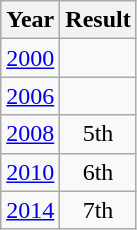<table class="wikitable" style="text-align: center">
<tr>
<th>Year</th>
<th>Result</th>
</tr>
<tr>
<td><a href='#'>2000</a></td>
<td></td>
</tr>
<tr>
<td><a href='#'>2006</a></td>
<td></td>
</tr>
<tr>
<td><a href='#'>2008</a></td>
<td>5th</td>
</tr>
<tr>
<td><a href='#'>2010</a></td>
<td>6th</td>
</tr>
<tr>
<td><a href='#'>2014</a></td>
<td>7th</td>
</tr>
</table>
